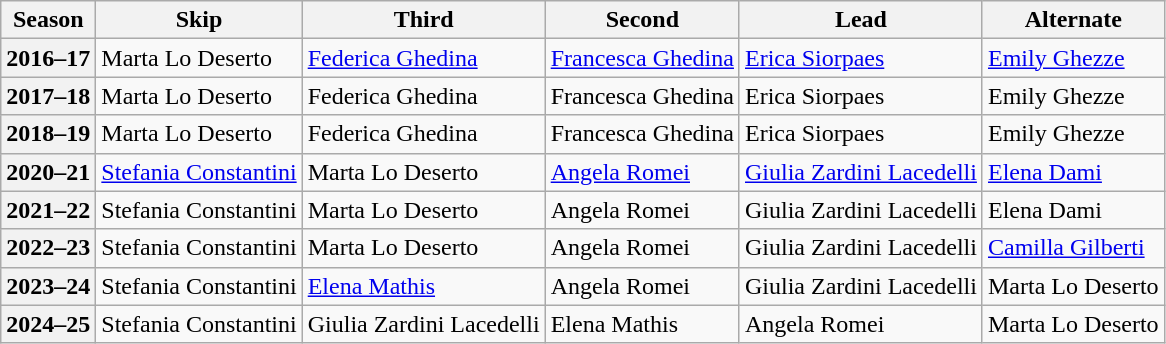<table class="wikitable">
<tr>
<th scope="col">Season</th>
<th scope="col">Skip</th>
<th scope="col">Third</th>
<th scope="col">Second</th>
<th scope="col">Lead</th>
<th scope="col">Alternate</th>
</tr>
<tr>
<th scope="row">2016–17</th>
<td>Marta Lo Deserto</td>
<td><a href='#'>Federica Ghedina</a></td>
<td><a href='#'>Francesca Ghedina</a></td>
<td><a href='#'>Erica Siorpaes</a></td>
<td><a href='#'>Emily Ghezze</a></td>
</tr>
<tr>
<th scope="row">2017–18</th>
<td>Marta Lo Deserto</td>
<td>Federica Ghedina</td>
<td>Francesca Ghedina</td>
<td>Erica Siorpaes</td>
<td>Emily Ghezze</td>
</tr>
<tr>
<th scope="row">2018–19</th>
<td>Marta Lo Deserto</td>
<td>Federica Ghedina</td>
<td>Francesca Ghedina</td>
<td>Erica Siorpaes</td>
<td>Emily Ghezze</td>
</tr>
<tr>
<th scope="row">2020–21</th>
<td><a href='#'>Stefania Constantini</a></td>
<td>Marta Lo Deserto</td>
<td><a href='#'>Angela Romei</a></td>
<td><a href='#'>Giulia Zardini Lacedelli</a></td>
<td><a href='#'>Elena Dami</a></td>
</tr>
<tr>
<th scope="row">2021–22</th>
<td>Stefania Constantini</td>
<td>Marta Lo Deserto</td>
<td>Angela Romei</td>
<td>Giulia Zardini Lacedelli</td>
<td>Elena Dami</td>
</tr>
<tr>
<th scope="row">2022–23</th>
<td>Stefania Constantini</td>
<td>Marta Lo Deserto</td>
<td>Angela Romei</td>
<td>Giulia Zardini Lacedelli</td>
<td><a href='#'>Camilla Gilberti</a></td>
</tr>
<tr>
<th scope="row">2023–24</th>
<td>Stefania Constantini</td>
<td><a href='#'>Elena Mathis</a></td>
<td>Angela Romei</td>
<td>Giulia Zardini Lacedelli</td>
<td>Marta Lo Deserto</td>
</tr>
<tr>
<th scope="row">2024–25</th>
<td>Stefania Constantini</td>
<td>Giulia Zardini Lacedelli</td>
<td>Elena Mathis</td>
<td>Angela Romei</td>
<td>Marta Lo Deserto</td>
</tr>
</table>
